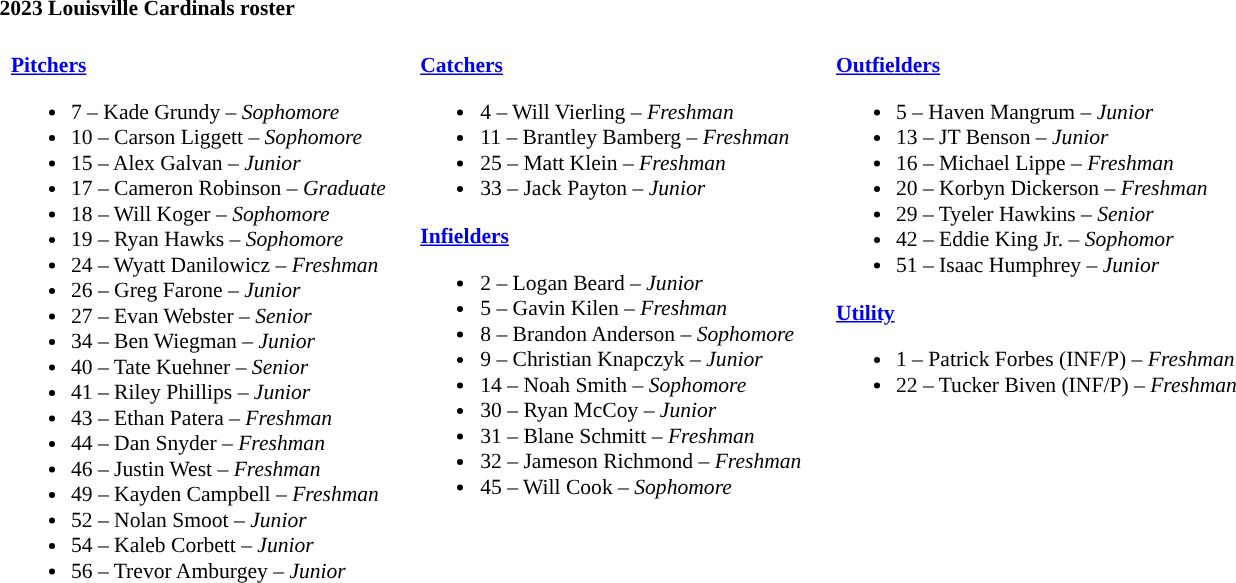<table class="toccolours" style="text-align: left; font-size:90%;">
<tr>
<th colspan="9">2023 Louisville Cardinals roster </th>
</tr>
<tr>
<td width="03"> </td>
<td valign="top"><br><strong><a href='#'>Pitchers</a></strong><ul><li>7 – Kade Grundy – <em>Sophomore</em></li><li>10 – Carson Liggett – <em>Sophomore</em></li><li>15 – Alex Galvan – <em>Junior</em></li><li>17 – Cameron Robinson – <em>Graduate</em></li><li>18 – Will Koger – <em>Sophomore</em></li><li>19 – Ryan Hawks – <em>Sophomore</em></li><li>24 – Wyatt Danilowicz – <em>Freshman</em></li><li>26 – Greg Farone – <em>Junior</em></li><li>27 – Evan Webster – <em>Senior</em></li><li>34 – Ben Wiegman – <em>Junior</em></li><li>40 – Tate Kuehner – <em>Senior</em></li><li>41 – Riley Phillips – <em>Junior</em></li><li>43 – Ethan Patera – <em>Freshman</em></li><li>44 – Dan Snyder – <em>Freshman</em></li><li>46 – Justin West – <em>Freshman</em></li><li>49 – Kayden Campbell – <em>Freshman</em></li><li>52 – Nolan Smoot – <em>Junior</em></li><li>54 – Kaleb Corbett – <em>Junior</em></li><li>56 – Trevor Amburgey – <em>Junior</em></li></ul></td>
<td width="15"> </td>
<td valign="top"><br><strong><a href='#'>Catchers</a></strong><ul><li>4 – Will Vierling – <em>Freshman</em></li><li>11 – Brantley Bamberg – <em>Freshman</em></li><li>25 – Matt Klein – <em>Freshman</em></li><li>33 – Jack Payton – <em>Junior</em></li></ul><strong><a href='#'>Infielders</a></strong><ul><li>2 – Logan Beard – <em>Junior</em></li><li>5 – Gavin Kilen – <em>Freshman</em></li><li>8 – Brandon Anderson – <em>Sophomore</em></li><li>9 – Christian Knapczyk – <em>Junior</em></li><li>14 – Noah Smith – <em>Sophomore</em></li><li>30 – Ryan McCoy – <em>Junior</em></li><li>31 – Blane Schmitt – <em>Freshman</em></li><li>32 – Jameson Richmond – <em>Freshman</em></li><li>45 – Will Cook – <em>Sophomore</em></li></ul></td>
<td width="15"> </td>
<td valign="top"><br><strong><a href='#'>Outfielders</a></strong><ul><li>5 – Haven Mangrum – <em>Junior</em></li><li>13 – JT Benson – <em>Junior</em></li><li>16 – Michael Lippe – <em>Freshman</em></li><li>20 – Korbyn Dickerson – <em>Freshman</em></li><li>29 – Tyeler Hawkins – <em>Senior</em></li><li>42 – Eddie King Jr. – <em>Sophomor</em></li><li>51 – Isaac Humphrey – <em>Junior</em></li></ul><strong><a href='#'>Utility</a></strong><ul><li>1 – Patrick Forbes (INF/P) – <em>Freshman</em></li><li>22 – Tucker Biven (INF/P) – <em>Freshman</em></li></ul></td>
<td width="25"> </td>
</tr>
</table>
